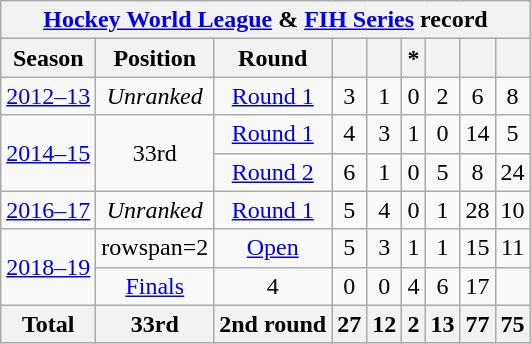<table class="wikitable" style="text-align: center;">
<tr>
<th colspan=9><a href='#'>Hockey World League</a> & <a href='#'>FIH Series</a> record</th>
</tr>
<tr>
<th>Season</th>
<th>Position</th>
<th>Round</th>
<th></th>
<th></th>
<th> *</th>
<th></th>
<th></th>
<th></th>
</tr>
<tr>
<td><a href='#'>2012–13</a></td>
<td><em>Unranked</em></td>
<td><a href='#'>Round 1</a></td>
<td>3</td>
<td>1</td>
<td>0</td>
<td>2</td>
<td>6</td>
<td>8</td>
</tr>
<tr>
<td rowspan=2><a href='#'>2014–15</a></td>
<td rowspan=2>33rd</td>
<td><a href='#'>Round 1</a></td>
<td>4</td>
<td>3</td>
<td>1</td>
<td>0</td>
<td>14</td>
<td>5</td>
</tr>
<tr>
<td><a href='#'>Round 2</a></td>
<td>6</td>
<td>1</td>
<td>0</td>
<td>5</td>
<td>8</td>
<td>24</td>
</tr>
<tr>
<td><a href='#'>2016–17</a></td>
<td><em>Unranked</em></td>
<td><a href='#'>Round 1</a></td>
<td>5</td>
<td>4</td>
<td>0</td>
<td>1</td>
<td>28</td>
<td>10</td>
</tr>
<tr>
<td rowspan=2><a href='#'>2018–19</a></td>
<td>rowspan=2 </td>
<td><a href='#'>Open</a></td>
<td>5</td>
<td>3</td>
<td>1</td>
<td>1</td>
<td>15</td>
<td>11</td>
</tr>
<tr>
<td><a href='#'>Finals</a></td>
<td>4</td>
<td>0</td>
<td>0</td>
<td>4</td>
<td>6</td>
<td>17</td>
</tr>
<tr>
<th>Total</th>
<th>33rd</th>
<th>2nd round</th>
<th>27</th>
<th>12</th>
<th>2</th>
<th>13</th>
<th>77</th>
<th>75</th>
</tr>
</table>
